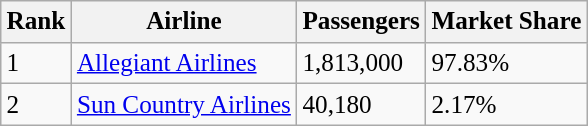<table class="wikitable" style="font-size:105%; width: align">
<tr>
<th>Rank</th>
<th>Airline</th>
<th>Passengers</th>
<th>Market Share</th>
</tr>
<tr>
<td>1</td>
<td><a href='#'>Allegiant Airlines</a></td>
<td>1,813,000</td>
<td>97.83%</td>
</tr>
<tr>
<td>2</td>
<td><a href='#'>Sun Country Airlines</a></td>
<td>40,180</td>
<td>2.17%</td>
</tr>
</table>
